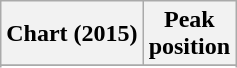<table class="wikitable sortable">
<tr>
<th>Chart (2015)</th>
<th>Peak<br>position</th>
</tr>
<tr>
</tr>
<tr>
</tr>
</table>
